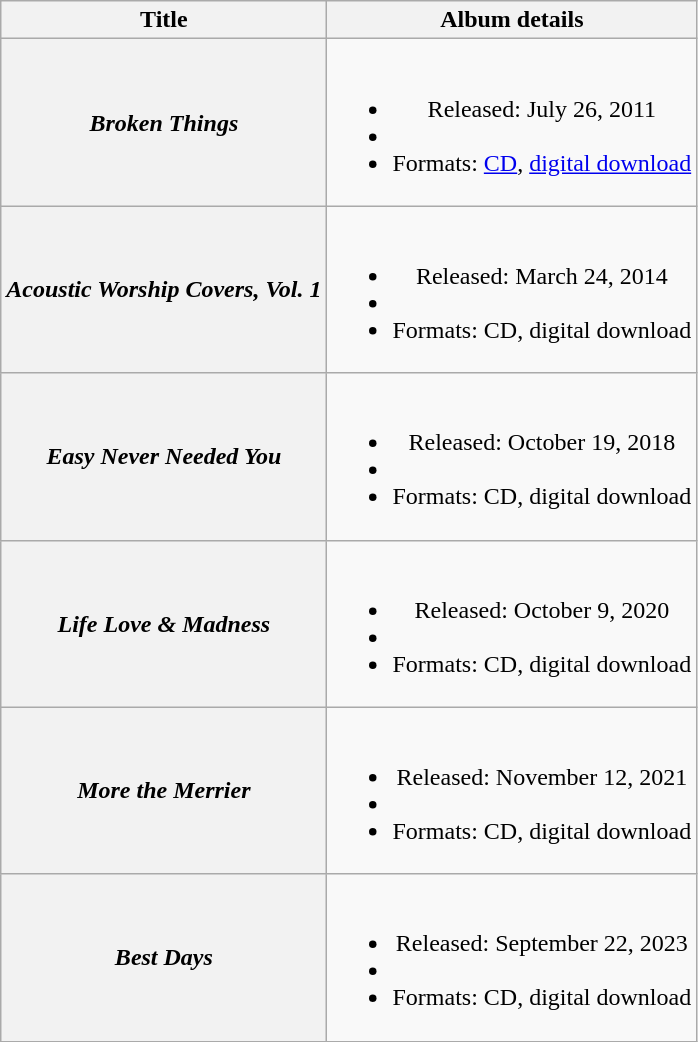<table class="wikitable plainrowheaders" style="text-align:center;">
<tr>
<th scope="col">Title</th>
<th scope="col">Album details</th>
</tr>
<tr>
<th scope="row"><em>Broken Things</em></th>
<td><br><ul><li>Released: July 26, 2011</li><li></li><li>Formats: <a href='#'>CD</a>, <a href='#'>digital download</a></li></ul></td>
</tr>
<tr>
<th scope="row"><em>Acoustic Worship Covers, Vol. 1</em></th>
<td><br><ul><li>Released: March 24, 2014</li><li></li><li>Formats: CD, digital download</li></ul></td>
</tr>
<tr>
<th scope="row"><em>Easy Never Needed You</em></th>
<td><br><ul><li>Released: October 19, 2018</li><li></li><li>Formats: CD, digital download</li></ul></td>
</tr>
<tr>
<th scope="row"><em>Life Love & Madness</em></th>
<td><br><ul><li>Released: October 9, 2020</li><li></li><li>Formats: CD, digital download</li></ul></td>
</tr>
<tr>
<th scope="row"><em>More the Merrier</em></th>
<td><br><ul><li>Released: November 12, 2021</li><li></li><li>Formats: CD, digital download</li></ul></td>
</tr>
<tr>
<th scope="row"><em>Best Days</em></th>
<td><br><ul><li>Released: September 22, 2023</li><li></li><li>Formats: CD, digital download</li></ul></td>
</tr>
</table>
